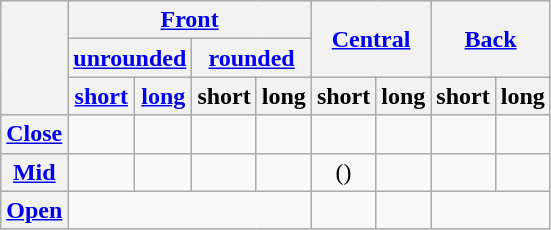<table class="wikitable" style=text-align:center>
<tr>
<th rowspan=3></th>
<th colspan=4><a href='#'>Front</a></th>
<th rowspan=2 colspan=2><a href='#'>Central</a></th>
<th rowspan=2 colspan=2><a href='#'>Back</a></th>
</tr>
<tr class=small>
<th colspan=2><a href='#'>unrounded</a></th>
<th colspan=2><a href='#'>rounded</a></th>
</tr>
<tr class=small>
<th><a href='#'>short</a></th>
<th><a href='#'>long</a></th>
<th>short</th>
<th>long</th>
<th>short</th>
<th>long</th>
<th>short</th>
<th>long</th>
</tr>
<tr>
<th><a href='#'>Close</a></th>
<td></td>
<td></td>
<td></td>
<td></td>
<td></td>
<td></td>
<td></td>
<td></td>
</tr>
<tr>
<th><a href='#'>Mid</a></th>
<td></td>
<td></td>
<td></td>
<td></td>
<td>()</td>
<td></td>
<td></td>
<td></td>
</tr>
<tr>
<th><a href='#'>Open</a></th>
<td colspan=4></td>
<td></td>
<td></td>
<td colspan=2></td>
</tr>
</table>
